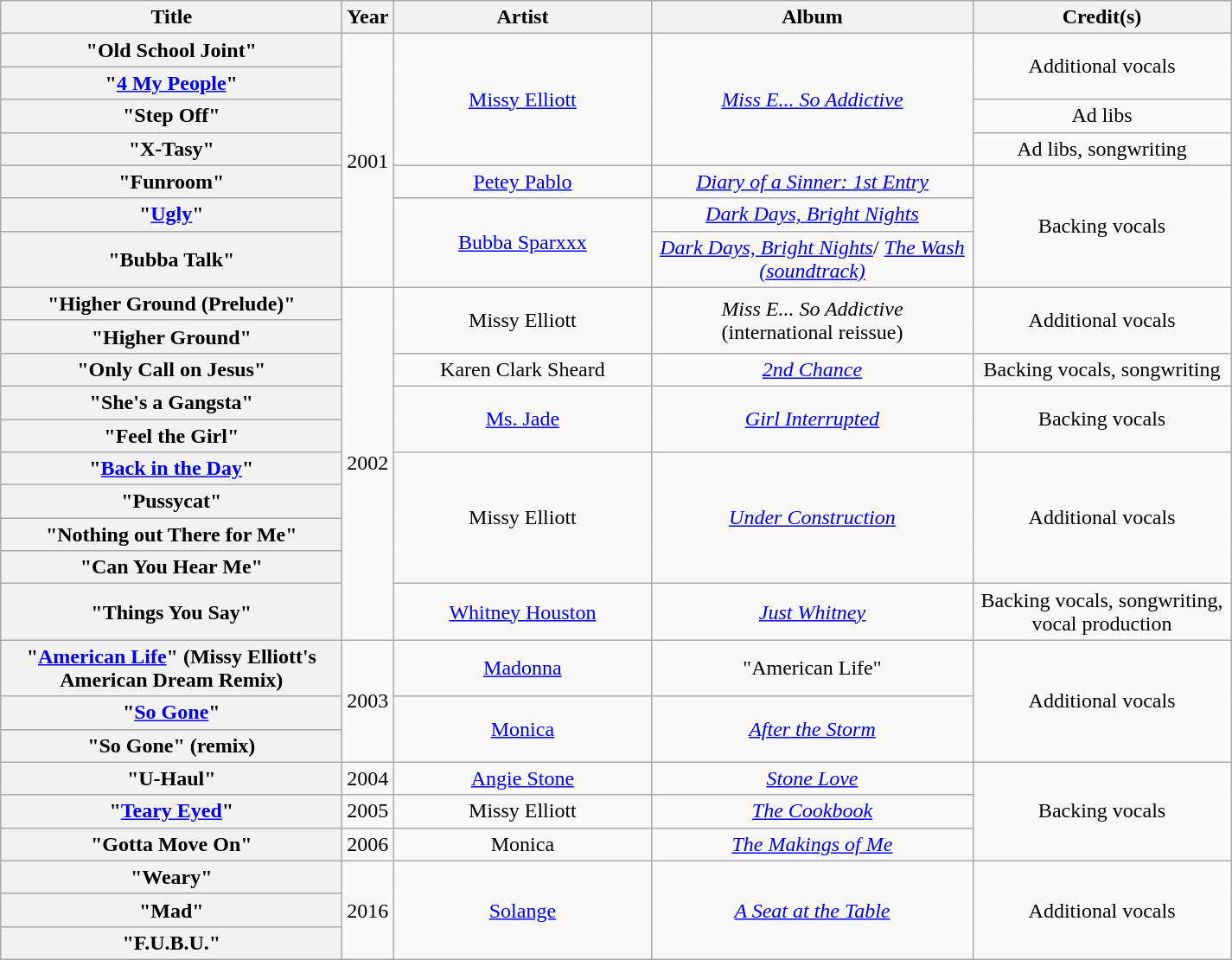<table class="wikitable plainrowheaders" style="text-align:center;">
<tr>
<th scope="col" style="width:16em;">Title</th>
<th scope="col" style="width:1em;">Year</th>
<th scope="col" style="width:12em;">Artist</th>
<th scope="col" style="width:15em;">Album</th>
<th scope="col" style="width:12em;">Credit(s)</th>
</tr>
<tr>
<th scope="row">"Old School Joint"</th>
<td rowspan="7">2001</td>
<td rowspan="4"><a href='#'>Missy Elliott</a></td>
<td rowspan="4"><em><a href='#'>Miss E... So Addictive</a></em></td>
<td rowspan="2">Additional vocals</td>
</tr>
<tr>
<th scope="row">"<a href='#'>4 My People</a>" <br> </th>
</tr>
<tr>
<th scope="row">"Step Off"</th>
<td>Ad libs</td>
</tr>
<tr>
<th scope="row">"X-Tasy"</th>
<td>Ad libs, songwriting</td>
</tr>
<tr>
<th scope="row">"Funroom"</th>
<td><a href='#'>Petey Pablo</a></td>
<td><em><a href='#'>Diary of a Sinner: 1st Entry</a></em></td>
<td rowspan="3">Backing vocals</td>
</tr>
<tr>
<th scope="row">"<a href='#'>Ugly</a>"</th>
<td rowspan="2"><a href='#'>Bubba Sparxxx</a></td>
<td><em><a href='#'>Dark Days, Bright Nights</a></em></td>
</tr>
<tr>
<th scope="row">"Bubba Talk"</th>
<td><em><a href='#'>Dark Days, Bright Nights</a></em>/ <a href='#'><em>The Wash (soundtrack)</em></a></td>
</tr>
<tr>
<th scope="row">"Higher Ground (Prelude)"</th>
<td rowspan="10">2002</td>
<td rowspan="2">Missy Elliott</td>
<td rowspan="2"><em>Miss E... So Addictive</em><br>(international reissue)</td>
<td rowspan="2">Additional vocals</td>
</tr>
<tr>
<th scope="row">"Higher Ground" <br> </th>
</tr>
<tr>
<th scope="row">"Only Call on Jesus"</th>
<td>Karen Clark Sheard</td>
<td><em><a href='#'>2nd Chance</a></em></td>
<td>Backing vocals, songwriting</td>
</tr>
<tr>
<th scope="row">"She's a Gangsta"</th>
<td rowspan="2"><a href='#'>Ms. Jade</a></td>
<td rowspan="2"><em><a href='#'>Girl Interrupted</a></em></td>
<td rowspan="2">Backing vocals</td>
</tr>
<tr>
<th scope="row">"Feel the Girl"</th>
</tr>
<tr>
<th scope="row">"<a href='#'>Back in the Day</a>" <br> </th>
<td rowspan="4">Missy Elliott</td>
<td rowspan="4"><em><a href='#'>Under Construction</a></em></td>
<td rowspan="4">Additional vocals</td>
</tr>
<tr>
<th scope="row">"Pussycat"</th>
</tr>
<tr>
<th scope="row">"Nothing out There for Me" <br> </th>
</tr>
<tr>
<th scope="row">"Can You Hear Me" <br> </th>
</tr>
<tr>
<th scope="row">"Things You Say"</th>
<td><a href='#'>Whitney Houston</a></td>
<td><em><a href='#'>Just Whitney</a></em></td>
<td>Backing vocals, songwriting, vocal production</td>
</tr>
<tr>
<th scope="row">"<a href='#'>American Life</a>" (Missy Elliott's American Dream Remix)</th>
<td rowspan="3">2003</td>
<td><a href='#'>Madonna</a></td>
<td>"American Life" </td>
<td rowspan="3">Additional vocals</td>
</tr>
<tr>
<th scope="row">"<a href='#'>So Gone</a>"</th>
<td rowspan="2"><a href='#'>Monica</a></td>
<td rowspan="2"><em><a href='#'>After the Storm</a></em></td>
</tr>
<tr>
<th scope="row">"So Gone" (remix) <br> </th>
</tr>
<tr>
<th scope="row">"U-Haul"</th>
<td>2004</td>
<td><a href='#'>Angie Stone</a></td>
<td><em><a href='#'>Stone Love</a></em></td>
<td rowspan="3">Backing vocals</td>
</tr>
<tr>
<th scope="row">"<a href='#'>Teary Eyed</a>"</th>
<td>2005</td>
<td>Missy Elliott</td>
<td><em><a href='#'>The Cookbook</a></em></td>
</tr>
<tr>
<th scope="row">"Gotta Move On"</th>
<td>2006</td>
<td>Monica</td>
<td><em><a href='#'>The Makings of Me</a></em></td>
</tr>
<tr>
<th scope="row">"Weary"</th>
<td rowspan="3">2016</td>
<td rowspan="3"><a href='#'>Solange</a></td>
<td rowspan="3"><em><a href='#'>A Seat at the Table</a></em></td>
<td rowspan="3">Additional vocals</td>
</tr>
<tr>
<th scope="row">"Mad" <br> </th>
</tr>
<tr>
<th scope="row">"F.U.B.U." <br> </th>
</tr>
</table>
